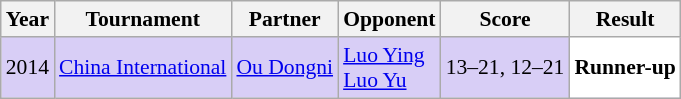<table class="sortable wikitable" style="font-size: 90%;">
<tr>
<th>Year</th>
<th>Tournament</th>
<th>Partner</th>
<th>Opponent</th>
<th>Score</th>
<th>Result</th>
</tr>
<tr style="background:#D8CEF6">
<td align="center">2014</td>
<td align="left"><a href='#'>China International</a></td>
<td align="left"> <a href='#'>Ou Dongni</a></td>
<td align="left"> <a href='#'>Luo Ying</a> <br>  <a href='#'>Luo Yu</a></td>
<td align="left">13–21, 12–21</td>
<td style="text-align:left; background:white"> <strong>Runner-up</strong></td>
</tr>
</table>
